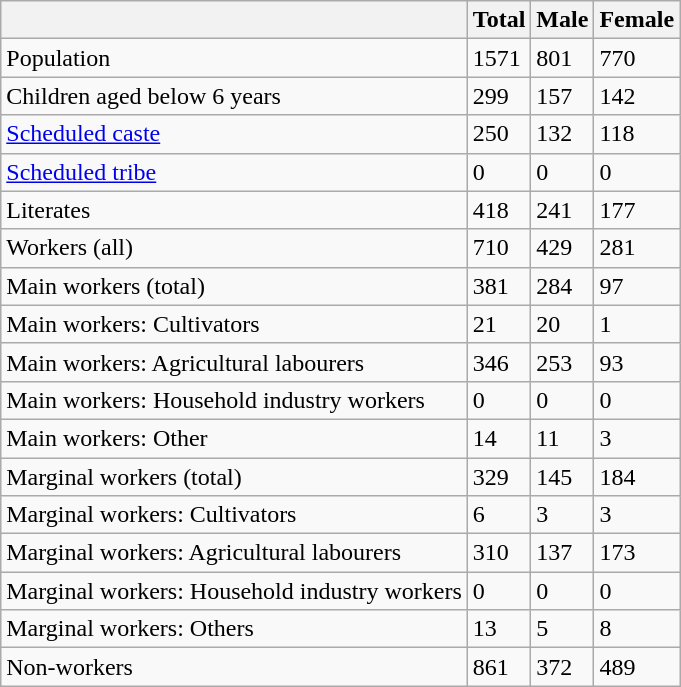<table class="wikitable sortable">
<tr>
<th></th>
<th>Total</th>
<th>Male</th>
<th>Female</th>
</tr>
<tr>
<td>Population</td>
<td>1571</td>
<td>801</td>
<td>770</td>
</tr>
<tr>
<td>Children aged below 6 years</td>
<td>299</td>
<td>157</td>
<td>142</td>
</tr>
<tr>
<td><a href='#'>Scheduled caste</a></td>
<td>250</td>
<td>132</td>
<td>118</td>
</tr>
<tr>
<td><a href='#'>Scheduled tribe</a></td>
<td>0</td>
<td>0</td>
<td>0</td>
</tr>
<tr>
<td>Literates</td>
<td>418</td>
<td>241</td>
<td>177</td>
</tr>
<tr>
<td>Workers (all)</td>
<td>710</td>
<td>429</td>
<td>281</td>
</tr>
<tr>
<td>Main workers (total)</td>
<td>381</td>
<td>284</td>
<td>97</td>
</tr>
<tr>
<td>Main workers: Cultivators</td>
<td>21</td>
<td>20</td>
<td>1</td>
</tr>
<tr>
<td>Main workers: Agricultural labourers</td>
<td>346</td>
<td>253</td>
<td>93</td>
</tr>
<tr>
<td>Main workers: Household industry workers</td>
<td>0</td>
<td>0</td>
<td>0</td>
</tr>
<tr>
<td>Main workers: Other</td>
<td>14</td>
<td>11</td>
<td>3</td>
</tr>
<tr>
<td>Marginal workers (total)</td>
<td>329</td>
<td>145</td>
<td>184</td>
</tr>
<tr>
<td>Marginal workers: Cultivators</td>
<td>6</td>
<td>3</td>
<td>3</td>
</tr>
<tr>
<td>Marginal workers: Agricultural labourers</td>
<td>310</td>
<td>137</td>
<td>173</td>
</tr>
<tr>
<td>Marginal workers: Household industry workers</td>
<td>0</td>
<td>0</td>
<td>0</td>
</tr>
<tr>
<td>Marginal workers: Others</td>
<td>13</td>
<td>5</td>
<td>8</td>
</tr>
<tr>
<td>Non-workers</td>
<td>861</td>
<td>372</td>
<td>489</td>
</tr>
</table>
